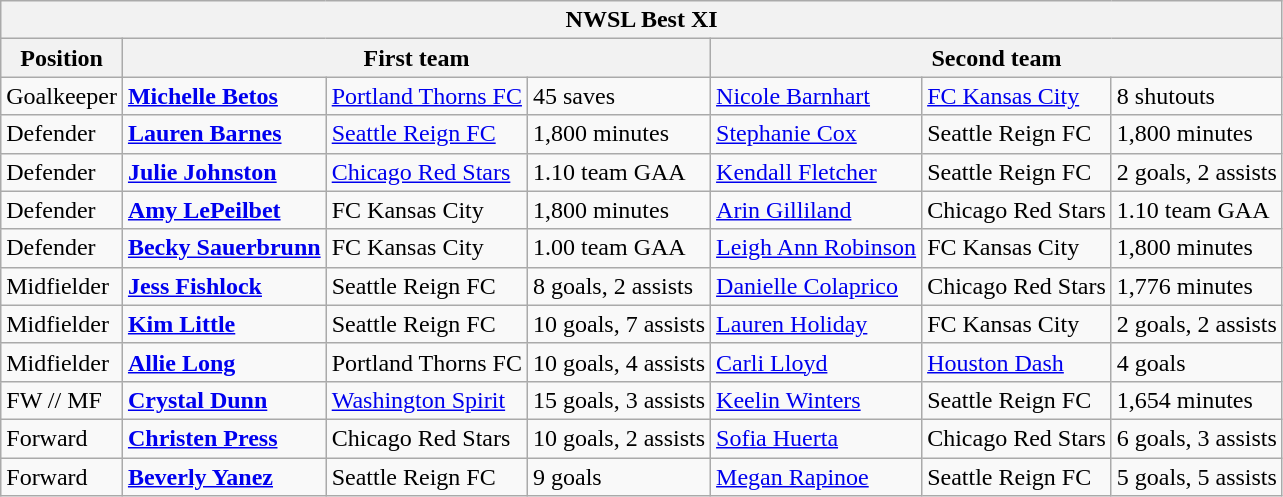<table class="wikitable">
<tr>
<th colspan=7>NWSL Best XI </th>
</tr>
<tr>
<th>Position</th>
<th colspan=3>First team</th>
<th colspan=3>Second team</th>
</tr>
<tr>
<td>Goalkeeper</td>
<td> <strong><a href='#'>Michelle Betos</a></strong></td>
<td><a href='#'>Portland Thorns FC</a></td>
<td>45 saves</td>
<td> <a href='#'>Nicole Barnhart</a></td>
<td><a href='#'>FC Kansas City</a></td>
<td>8 shutouts</td>
</tr>
<tr>
<td>Defender</td>
<td> <strong><a href='#'>Lauren Barnes</a></strong></td>
<td><a href='#'>Seattle Reign FC</a></td>
<td>1,800 minutes</td>
<td>  <a href='#'>Stephanie Cox</a></td>
<td>Seattle Reign FC</td>
<td>1,800 minutes</td>
</tr>
<tr>
<td>Defender</td>
<td> <strong><a href='#'>Julie Johnston</a></strong></td>
<td><a href='#'>Chicago Red Stars</a></td>
<td>1.10 team GAA</td>
<td> <a href='#'>Kendall Fletcher</a></td>
<td>Seattle Reign FC</td>
<td>2 goals, 2 assists</td>
</tr>
<tr>
<td>Defender</td>
<td> <strong><a href='#'>Amy LePeilbet</a></strong></td>
<td>FC Kansas City</td>
<td>1,800 minutes</td>
<td> <a href='#'>Arin Gilliland</a></td>
<td>Chicago Red Stars</td>
<td>1.10 team GAA</td>
</tr>
<tr>
<td>Defender</td>
<td> <strong><a href='#'>Becky Sauerbrunn</a></strong></td>
<td>FC Kansas City</td>
<td>1.00 team GAA</td>
<td> <a href='#'>Leigh Ann Robinson</a></td>
<td>FC Kansas City</td>
<td>1,800 minutes</td>
</tr>
<tr>
<td>Midfielder</td>
<td> <strong><a href='#'>Jess Fishlock</a></strong></td>
<td>Seattle Reign FC</td>
<td>8 goals, 2 assists</td>
<td> <a href='#'>Danielle Colaprico</a></td>
<td>Chicago Red Stars</td>
<td>1,776 minutes</td>
</tr>
<tr>
<td>Midfielder</td>
<td> <strong><a href='#'>Kim Little</a></strong></td>
<td>Seattle Reign FC</td>
<td>10 goals, 7 assists</td>
<td> <a href='#'>Lauren Holiday</a></td>
<td>FC Kansas City</td>
<td>2 goals, 2 assists</td>
</tr>
<tr>
<td>Midfielder</td>
<td> <strong><a href='#'>Allie Long</a></strong></td>
<td>Portland Thorns FC</td>
<td>10 goals, 4 assists</td>
<td> <a href='#'>Carli Lloyd</a></td>
<td><a href='#'>Houston Dash</a></td>
<td>4 goals</td>
</tr>
<tr>
<td>FW // MF</td>
<td> <strong><a href='#'>Crystal Dunn</a></strong></td>
<td><a href='#'>Washington Spirit</a></td>
<td>15 goals, 3 assists</td>
<td> <a href='#'>Keelin Winters</a></td>
<td>Seattle Reign FC</td>
<td>1,654 minutes</td>
</tr>
<tr>
<td>Forward</td>
<td> <strong><a href='#'>Christen Press</a></strong></td>
<td>Chicago Red Stars</td>
<td>10 goals, 2 assists</td>
<td> <a href='#'>Sofia Huerta</a></td>
<td>Chicago Red Stars</td>
<td>6 goals, 3 assists</td>
</tr>
<tr>
<td>Forward</td>
<td> <strong><a href='#'>Beverly Yanez</a></strong></td>
<td>Seattle Reign FC</td>
<td>9 goals</td>
<td> <a href='#'>Megan Rapinoe</a></td>
<td>Seattle Reign FC</td>
<td>5 goals, 5 assists</td>
</tr>
</table>
